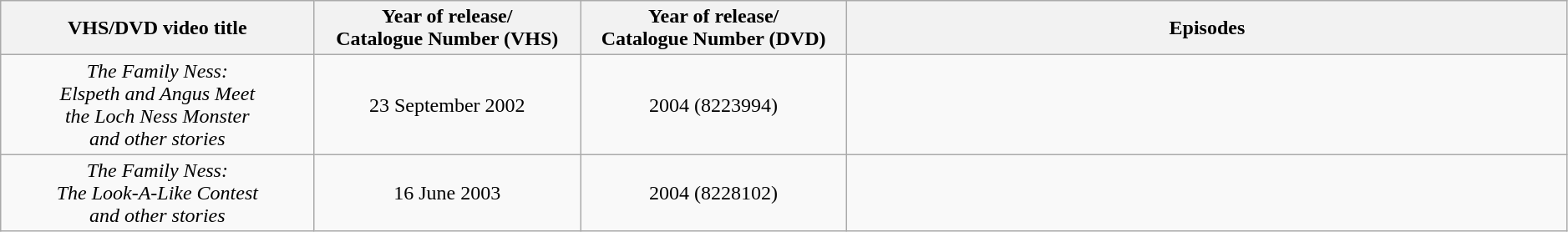<table class="wikitable" width=99%>
<tr>
<th style="width:20%;">VHS/DVD video title</th>
<th style="width:17%;">Year of release/<br>Catalogue Number (VHS)</th>
<th style="width:17%;">Year of release/<br>Catalogue Number (DVD)</th>
<th>Episodes</th>
</tr>
<tr>
<td align="center"><em>The Family Ness:<br>Elspeth and Angus Meet<br>the Loch Ness Monster<br>and other stories</em></td>
<td align="center">23 September 2002</td>
<td align="center">2004 (8223994)</td>
<td align="center"></td>
</tr>
<tr>
<td align="center"><em>The Family Ness:<br>The Look-A-Like Contest<br>and other stories</em></td>
<td align="center">16 June 2003</td>
<td align="center">2004 (8228102)</td>
<td align="center"></td>
</tr>
</table>
